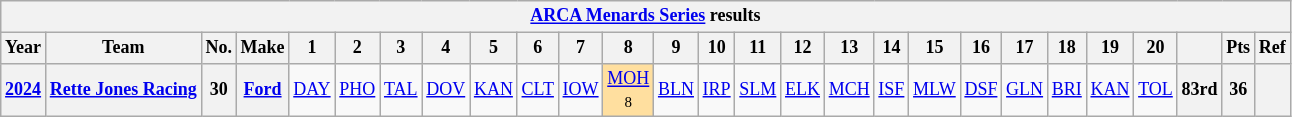<table class="wikitable" style="text-align:center; font-size:75%">
<tr>
<th colspan=27><a href='#'>ARCA Menards Series</a> results</th>
</tr>
<tr>
<th>Year</th>
<th>Team</th>
<th>No.</th>
<th>Make</th>
<th>1</th>
<th>2</th>
<th>3</th>
<th>4</th>
<th>5</th>
<th>6</th>
<th>7</th>
<th>8</th>
<th>9</th>
<th>10</th>
<th>11</th>
<th>12</th>
<th>13</th>
<th>14</th>
<th>15</th>
<th>16</th>
<th>17</th>
<th>18</th>
<th>19</th>
<th>20</th>
<th></th>
<th>Pts</th>
<th>Ref</th>
</tr>
<tr>
<th><a href='#'>2024</a></th>
<th nowrap><a href='#'>Rette Jones Racing</a></th>
<th>30</th>
<th><a href='#'>Ford</a></th>
<td><a href='#'>DAY</a></td>
<td><a href='#'>PHO</a></td>
<td><a href='#'>TAL</a></td>
<td><a href='#'>DOV</a></td>
<td><a href='#'>KAN</a></td>
<td><a href='#'>CLT</a></td>
<td><a href='#'>IOW</a></td>
<td style="background:#FFDF9F;"><a href='#'>MOH</a><br><small>8</small></td>
<td><a href='#'>BLN</a></td>
<td><a href='#'>IRP</a></td>
<td><a href='#'>SLM</a></td>
<td><a href='#'>ELK</a></td>
<td><a href='#'>MCH</a></td>
<td><a href='#'>ISF</a></td>
<td><a href='#'>MLW</a></td>
<td><a href='#'>DSF</a></td>
<td><a href='#'>GLN</a></td>
<td><a href='#'>BRI</a></td>
<td><a href='#'>KAN</a></td>
<td><a href='#'>TOL</a></td>
<th>83rd</th>
<th>36</th>
<th></th>
</tr>
</table>
